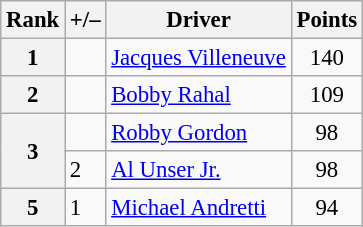<table class="wikitable" style="font-size: 95%;">
<tr>
<th scope="col">Rank</th>
<th scope="col">+/–</th>
<th scope="col">Driver</th>
<th scope="col">Points</th>
</tr>
<tr>
<th>1</th>
<td align="left"></td>
<td> <a href='#'>Jacques Villeneuve</a></td>
<td align=center>140</td>
</tr>
<tr>
<th>2</th>
<td align="left"></td>
<td> <a href='#'>Bobby Rahal</a></td>
<td align=center>109</td>
</tr>
<tr>
<th rowspan=2>3</th>
<td align="left"></td>
<td> <a href='#'>Robby Gordon</a></td>
<td align=center>98</td>
</tr>
<tr>
<td align="left"> 2</td>
<td> <a href='#'>Al Unser Jr.</a></td>
<td align=center>98</td>
</tr>
<tr>
<th>5</th>
<td align="left"> 1</td>
<td> <a href='#'>Michael Andretti</a></td>
<td align=center>94</td>
</tr>
</table>
